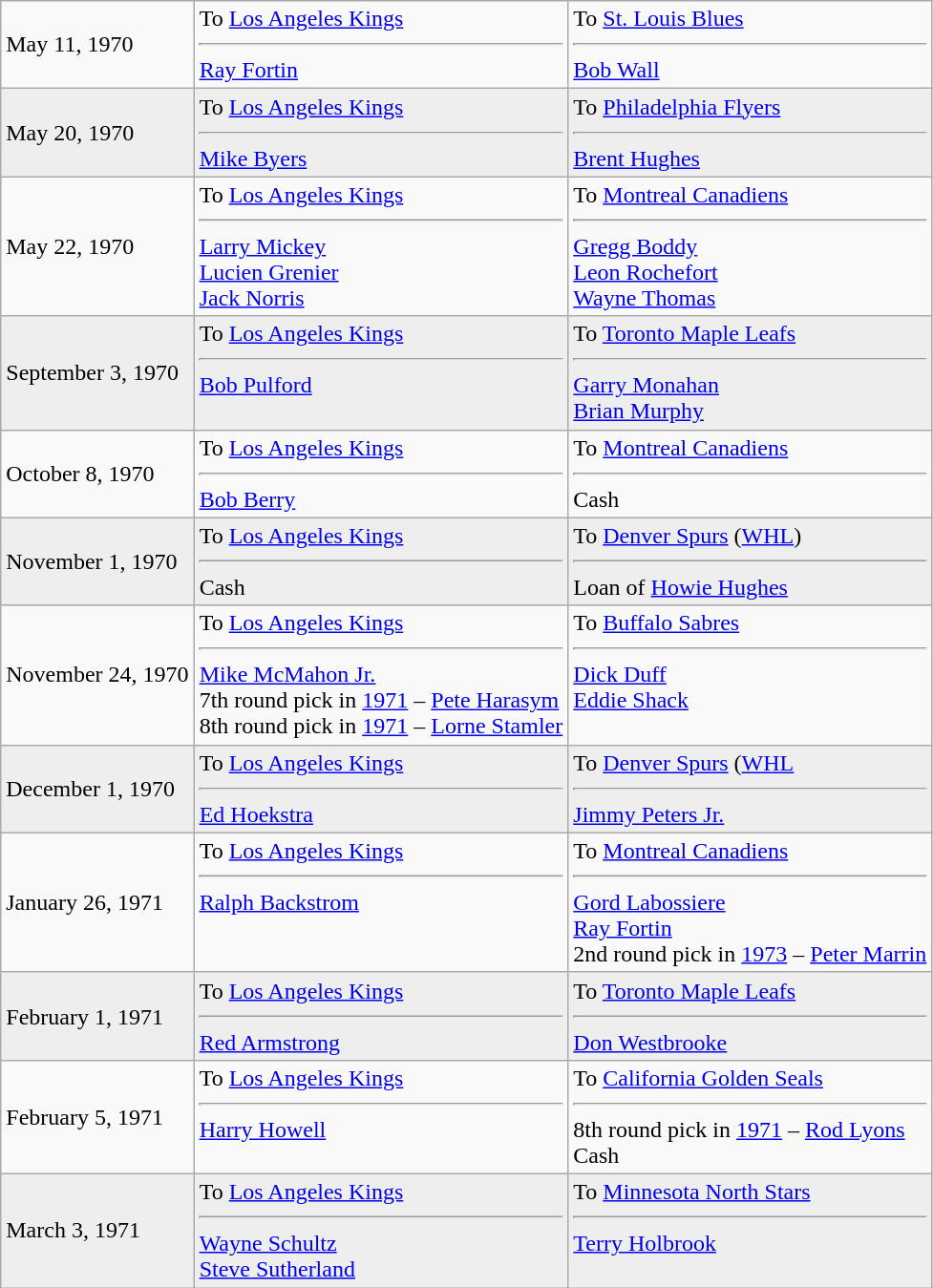<table class="wikitable">
<tr>
<td>May 11, 1970</td>
<td valign="top">To <a href='#'>Los Angeles Kings</a><hr><a href='#'>Ray Fortin</a></td>
<td valign="top">To <a href='#'>St. Louis Blues</a><hr><a href='#'>Bob Wall</a></td>
</tr>
<tr style="background:#eee;">
<td>May 20, 1970</td>
<td valign="top">To <a href='#'>Los Angeles Kings</a><hr><a href='#'>Mike Byers</a></td>
<td valign="top">To <a href='#'>Philadelphia Flyers</a><hr><a href='#'>Brent Hughes</a></td>
</tr>
<tr>
<td>May 22, 1970</td>
<td valign="top">To <a href='#'>Los Angeles Kings</a><hr><a href='#'>Larry Mickey</a> <br> <a href='#'>Lucien Grenier</a> <br> <a href='#'>Jack Norris</a></td>
<td valign="top">To <a href='#'>Montreal Canadiens</a><hr><a href='#'>Gregg Boddy</a> <br> <a href='#'>Leon Rochefort</a> <br> <a href='#'>Wayne Thomas</a></td>
</tr>
<tr style="background:#eee;">
<td>September 3, 1970</td>
<td valign="top">To <a href='#'>Los Angeles Kings</a><hr><a href='#'>Bob Pulford</a></td>
<td valign="top">To <a href='#'>Toronto Maple Leafs</a><hr><a href='#'>Garry Monahan</a> <br> <a href='#'>Brian Murphy</a></td>
</tr>
<tr>
<td>October 8, 1970</td>
<td valign="top">To <a href='#'>Los Angeles Kings</a><hr><a href='#'>Bob Berry</a></td>
<td valign="top">To <a href='#'>Montreal Canadiens</a><hr>Cash</td>
</tr>
<tr style="background:#eee;">
<td>November 1, 1970</td>
<td valign="top">To <a href='#'>Los Angeles Kings</a><hr>Cash</td>
<td valign="top">To <a href='#'>Denver Spurs</a> (<a href='#'>WHL</a>)<hr>Loan of <a href='#'>Howie Hughes</a></td>
</tr>
<tr>
<td>November 24, 1970</td>
<td valign="top">To <a href='#'>Los Angeles Kings</a><hr><a href='#'>Mike McMahon Jr.</a> <br> 7th round pick in <a href='#'>1971</a> – <a href='#'>Pete Harasym</a> <br> 8th round pick in <a href='#'>1971</a> – <a href='#'>Lorne Stamler</a></td>
<td valign="top">To <a href='#'>Buffalo Sabres</a><hr><a href='#'>Dick Duff</a> <br> <a href='#'>Eddie Shack</a></td>
</tr>
<tr style="background:#eee;">
<td>December 1, 1970</td>
<td valign="top">To <a href='#'>Los Angeles Kings</a><hr><a href='#'>Ed Hoekstra</a></td>
<td valign="top">To <a href='#'>Denver Spurs</a> (<a href='#'>WHL</a><hr><a href='#'>Jimmy Peters Jr.</a></td>
</tr>
<tr>
<td>January 26, 1971</td>
<td valign="top">To <a href='#'>Los Angeles Kings</a><hr><a href='#'>Ralph Backstrom</a></td>
<td valign="top">To <a href='#'>Montreal Canadiens</a><hr><a href='#'>Gord Labossiere</a> <br> <a href='#'>Ray Fortin</a> <br> 2nd round pick in <a href='#'>1973</a> – <a href='#'>Peter Marrin</a></td>
</tr>
<tr style="background:#eee;">
<td>February 1, 1971</td>
<td valign="top">To <a href='#'>Los Angeles Kings</a><hr><a href='#'>Red Armstrong</a></td>
<td valign="top">To <a href='#'>Toronto Maple Leafs</a><hr><a href='#'>Don Westbrooke</a></td>
</tr>
<tr>
<td>February 5, 1971</td>
<td valign="top">To <a href='#'>Los Angeles Kings</a><hr><a href='#'>Harry Howell</a></td>
<td valign="top">To <a href='#'>California Golden Seals</a><hr>8th round pick in <a href='#'>1971</a> – <a href='#'>Rod Lyons</a> <br> Cash</td>
</tr>
<tr style="background:#eee;">
<td>March 3, 1971</td>
<td valign="top">To <a href='#'>Los Angeles Kings</a><hr><a href='#'>Wayne Schultz</a> <br> <a href='#'>Steve Sutherland</a></td>
<td valign="top">To <a href='#'>Minnesota North Stars</a><hr><a href='#'>Terry Holbrook</a></td>
</tr>
</table>
